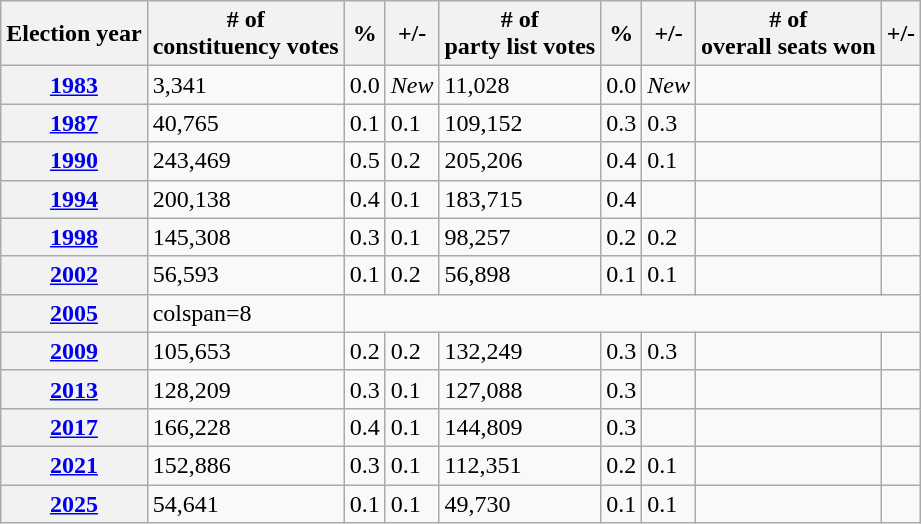<table class=wikitable>
<tr>
<th>Election year</th>
<th># of<br>constituency votes</th>
<th>%</th>
<th>+/-</th>
<th># of<br>party list votes</th>
<th>%</th>
<th>+/-</th>
<th># of<br>overall seats won</th>
<th>+/-</th>
</tr>
<tr>
<th><a href='#'>1983</a></th>
<td>3,341</td>
<td>0.0</td>
<td><em>New</em></td>
<td>11,028</td>
<td>0.0</td>
<td><em>New</em></td>
<td></td>
<td></td>
</tr>
<tr>
<th><a href='#'>1987</a></th>
<td>40,765</td>
<td>0.1</td>
<td>0.1</td>
<td>109,152</td>
<td>0.3</td>
<td>0.3</td>
<td></td>
<td></td>
</tr>
<tr>
<th><a href='#'>1990</a></th>
<td>243,469</td>
<td>0.5</td>
<td>0.2</td>
<td>205,206</td>
<td>0.4</td>
<td>0.1</td>
<td></td>
<td></td>
</tr>
<tr>
<th><a href='#'>1994</a></th>
<td>200,138</td>
<td>0.4</td>
<td>0.1</td>
<td>183,715</td>
<td>0.4</td>
<td></td>
<td></td>
<td></td>
</tr>
<tr>
<th><a href='#'>1998</a></th>
<td>145,308</td>
<td>0.3</td>
<td>0.1</td>
<td>98,257</td>
<td>0.2</td>
<td>0.2</td>
<td></td>
<td></td>
</tr>
<tr>
<th><a href='#'>2002</a></th>
<td>56,593</td>
<td>0.1</td>
<td>0.2</td>
<td>56,898</td>
<td>0.1</td>
<td>0.1</td>
<td></td>
<td></td>
</tr>
<tr>
<th><a href='#'>2005</a></th>
<td>colspan=8 </td>
</tr>
<tr>
<th><a href='#'>2009</a></th>
<td>105,653</td>
<td>0.2</td>
<td>0.2</td>
<td>132,249</td>
<td>0.3</td>
<td>0.3</td>
<td></td>
<td></td>
</tr>
<tr>
<th><a href='#'>2013</a></th>
<td>128,209</td>
<td>0.3</td>
<td>0.1</td>
<td>127,088</td>
<td>0.3</td>
<td></td>
<td></td>
<td></td>
</tr>
<tr>
<th><a href='#'>2017</a></th>
<td>166,228</td>
<td>0.4</td>
<td>0.1</td>
<td>144,809</td>
<td>0.3</td>
<td></td>
<td></td>
<td></td>
</tr>
<tr>
<th><a href='#'>2021</a></th>
<td>152,886</td>
<td>0.3</td>
<td>0.1</td>
<td>112,351</td>
<td>0.2</td>
<td>0.1</td>
<td></td>
<td></td>
</tr>
<tr>
<th><a href='#'>2025</a></th>
<td>54,641</td>
<td>0.1</td>
<td>0.1</td>
<td>49,730</td>
<td>0.1</td>
<td>0.1</td>
<td></td>
<td></td>
</tr>
</table>
